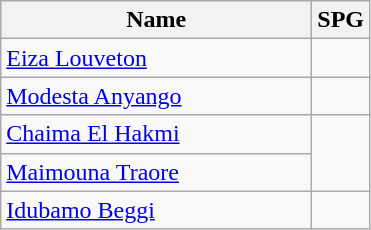<table class=wikitable>
<tr>
<th width=200>Name</th>
<th>SPG</th>
</tr>
<tr>
<td> <a href='#'>Eiza Louveton</a></td>
<td></td>
</tr>
<tr>
<td> <a href='#'>Modesta Anyango</a></td>
<td></td>
</tr>
<tr>
<td> <a href='#'>Chaima El Hakmi</a></td>
<td rowspan=2></td>
</tr>
<tr>
<td> <a href='#'>Maimouna Traore</a></td>
</tr>
<tr>
<td> <a href='#'>Idubamo Beggi</a></td>
<td></td>
</tr>
</table>
